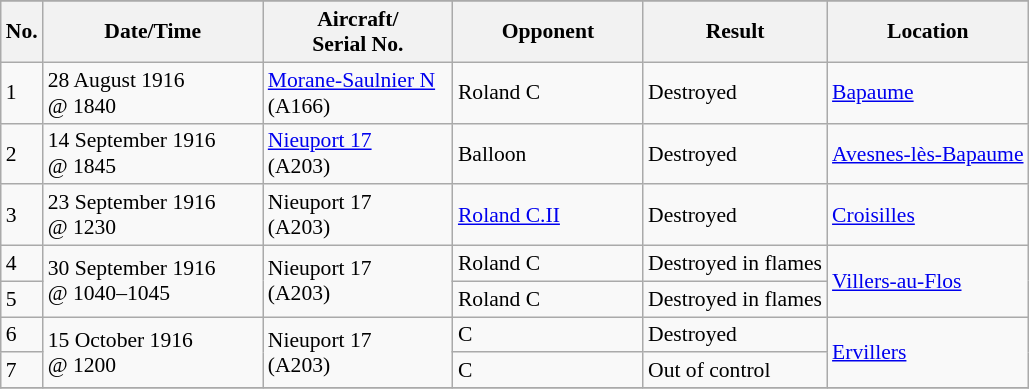<table class="wikitable" style="font-size:90%;">
<tr>
</tr>
<tr>
<th>No.</th>
<th width="140">Date/Time</th>
<th width="120">Aircraft/<br>Serial No.</th>
<th width="120">Opponent</th>
<th>Result</th>
<th>Location</th>
</tr>
<tr>
<td>1</td>
<td>28 August 1916<br>@ 1840</td>
<td><a href='#'>Morane-Saulnier N</a><br>(A166)</td>
<td>Roland C</td>
<td>Destroyed</td>
<td><a href='#'>Bapaume</a></td>
</tr>
<tr>
<td>2</td>
<td>14 September 1916<br>@ 1845</td>
<td><a href='#'>Nieuport 17</a><br>(A203)</td>
<td>Balloon</td>
<td>Destroyed</td>
<td><a href='#'>Avesnes-lès-Bapaume</a></td>
</tr>
<tr>
<td>3</td>
<td>23 September 1916<br>@ 1230</td>
<td>Nieuport 17<br>(A203)</td>
<td><a href='#'>Roland C.II</a></td>
<td>Destroyed</td>
<td><a href='#'>Croisilles</a></td>
</tr>
<tr>
<td>4</td>
<td rowspan="2">30 September 1916<br>@ 1040–1045</td>
<td rowspan="2">Nieuport 17<br>(A203)</td>
<td>Roland C</td>
<td>Destroyed in flames</td>
<td rowspan="2"><a href='#'>Villers-au-Flos</a></td>
</tr>
<tr>
<td>5</td>
<td>Roland C</td>
<td>Destroyed in flames</td>
</tr>
<tr>
<td>6</td>
<td rowspan="2">15 October 1916<br>@ 1200</td>
<td rowspan="2">Nieuport 17<br>(A203)</td>
<td>C</td>
<td>Destroyed</td>
<td rowspan="2"><a href='#'>Ervillers</a></td>
</tr>
<tr>
<td>7</td>
<td>C</td>
<td>Out of control</td>
</tr>
<tr>
</tr>
</table>
